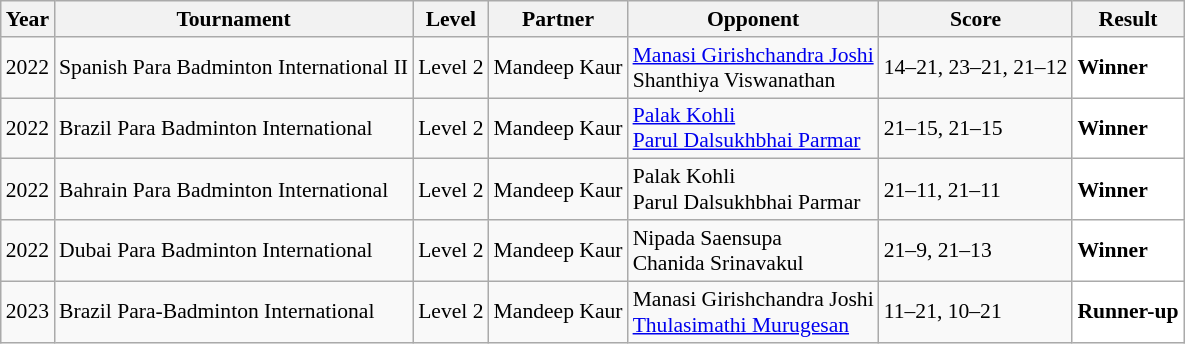<table class="sortable wikitable" style="font-size: 90%;">
<tr>
<th>Year</th>
<th>Tournament</th>
<th>Level</th>
<th>Partner</th>
<th>Opponent</th>
<th>Score</th>
<th>Result</th>
</tr>
<tr>
<td align="center">2022</td>
<td align="left">Spanish Para Badminton International II</td>
<td align="left">Level 2</td>
<td align="left"> Mandeep Kaur</td>
<td align="left"> <a href='#'>Manasi Girishchandra Joshi</a> <br>  Shanthiya Viswanathan</td>
<td align="left">14–21, 23–21, 21–12</td>
<td style="text-align:left; background:white"> <strong>Winner</strong></td>
</tr>
<tr>
<td align="center">2022</td>
<td align="left">Brazil Para Badminton International</td>
<td align="left">Level 2</td>
<td align="left"> Mandeep Kaur</td>
<td align="left"> <a href='#'>Palak Kohli</a> <br>  <a href='#'>Parul Dalsukhbhai Parmar</a></td>
<td align="left">21–15, 21–15</td>
<td style="text-align:left; background:white"> <strong>Winner</strong></td>
</tr>
<tr>
<td align="center">2022</td>
<td align="left">Bahrain Para Badminton International</td>
<td align="left">Level 2</td>
<td align="left"> Mandeep Kaur</td>
<td align="left"> Palak Kohli<br> Parul Dalsukhbhai Parmar</td>
<td align="left">21–11, 21–11</td>
<td style="text-align:left; background:white"> <strong>Winner</strong></td>
</tr>
<tr>
<td align="center">2022</td>
<td align="left">Dubai Para Badminton International</td>
<td align="left">Level 2</td>
<td align="left"> Mandeep Kaur</td>
<td align="left"> Nipada Saensupa<br> Chanida Srinavakul</td>
<td align="left">21–9, 21–13</td>
<td style="text-align:left; background:white"> <strong>Winner</strong></td>
</tr>
<tr>
<td align="center">2023</td>
<td align="left">Brazil Para-Badminton International</td>
<td align="left">Level 2</td>
<td align="left"> Mandeep Kaur</td>
<td align="left"> Manasi Girishchandra Joshi<br> <a href='#'>Thulasimathi Murugesan</a></td>
<td align="left">11–21, 10–21</td>
<td style="text-align:left; background:white"> <strong>Runner-up</strong></td>
</tr>
</table>
